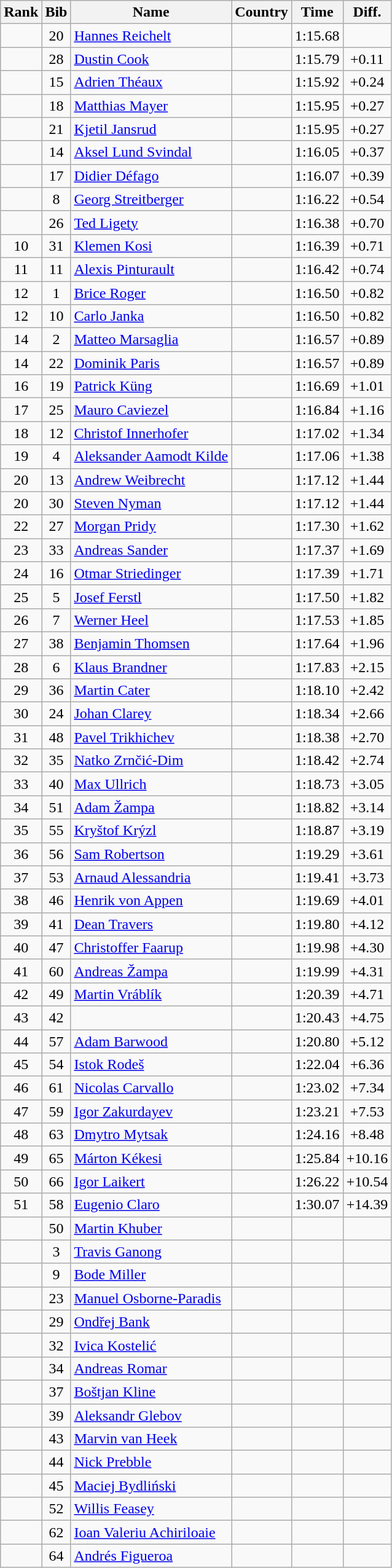<table class="wikitable sortable" style="text-align:center">
<tr>
<th>Rank</th>
<th>Bib</th>
<th>Name</th>
<th>Country</th>
<th>Time</th>
<th>Diff.</th>
</tr>
<tr>
<td></td>
<td>20</td>
<td align=left><a href='#'>Hannes Reichelt</a></td>
<td align=left></td>
<td>1:15.68</td>
<td></td>
</tr>
<tr>
<td></td>
<td>28</td>
<td align=left><a href='#'>Dustin Cook</a></td>
<td align=left></td>
<td>1:15.79</td>
<td>+0.11</td>
</tr>
<tr>
<td></td>
<td>15</td>
<td align=left><a href='#'>Adrien Théaux</a></td>
<td align=left></td>
<td>1:15.92</td>
<td>+0.24</td>
</tr>
<tr>
<td></td>
<td>18</td>
<td align=left><a href='#'>Matthias Mayer</a></td>
<td align=left></td>
<td>1:15.95</td>
<td>+0.27</td>
</tr>
<tr>
<td></td>
<td>21</td>
<td align=left><a href='#'>Kjetil Jansrud</a></td>
<td align=left></td>
<td>1:15.95</td>
<td>+0.27</td>
</tr>
<tr>
<td></td>
<td>14</td>
<td align=left><a href='#'>Aksel Lund Svindal</a></td>
<td align=left></td>
<td>1:16.05</td>
<td>+0.37</td>
</tr>
<tr>
<td></td>
<td>17</td>
<td align=left><a href='#'>Didier Défago</a></td>
<td align=left> </td>
<td>1:16.07</td>
<td>+0.39</td>
</tr>
<tr>
<td></td>
<td>8</td>
<td align=left><a href='#'>Georg Streitberger</a></td>
<td align=left></td>
<td>1:16.22</td>
<td>+0.54</td>
</tr>
<tr>
<td></td>
<td>26</td>
<td align=left><a href='#'>Ted Ligety</a></td>
<td align=left></td>
<td>1:16.38</td>
<td>+0.70</td>
</tr>
<tr>
<td>10</td>
<td>31</td>
<td align=left><a href='#'>Klemen Kosi</a></td>
<td align=left></td>
<td>1:16.39</td>
<td>+0.71</td>
</tr>
<tr>
<td>11</td>
<td>11</td>
<td align=left><a href='#'>Alexis Pinturault</a></td>
<td align=left></td>
<td>1:16.42</td>
<td>+0.74</td>
</tr>
<tr>
<td>12</td>
<td>1</td>
<td align=left><a href='#'>Brice Roger</a></td>
<td align=left></td>
<td>1:16.50</td>
<td>+0.82</td>
</tr>
<tr>
<td>12</td>
<td>10</td>
<td align=left><a href='#'>Carlo Janka</a></td>
<td align=left> </td>
<td>1:16.50</td>
<td>+0.82</td>
</tr>
<tr>
<td>14</td>
<td>2</td>
<td align=left><a href='#'>Matteo Marsaglia</a></td>
<td align=left></td>
<td>1:16.57</td>
<td>+0.89</td>
</tr>
<tr>
<td>14</td>
<td>22</td>
<td align=left><a href='#'>Dominik Paris</a></td>
<td align=left></td>
<td>1:16.57</td>
<td>+0.89</td>
</tr>
<tr>
<td>16</td>
<td>19</td>
<td align=left><a href='#'>Patrick Küng</a></td>
<td align=left> </td>
<td>1:16.69</td>
<td>+1.01</td>
</tr>
<tr>
<td>17</td>
<td>25</td>
<td align=left><a href='#'>Mauro Caviezel</a></td>
<td align=left> </td>
<td>1:16.84</td>
<td>+1.16</td>
</tr>
<tr>
<td>18</td>
<td>12</td>
<td align=left><a href='#'>Christof Innerhofer</a></td>
<td align=left></td>
<td>1:17.02</td>
<td>+1.34</td>
</tr>
<tr>
<td>19</td>
<td>4</td>
<td align=left><a href='#'>Aleksander Aamodt Kilde</a></td>
<td align=left></td>
<td>1:17.06</td>
<td>+1.38</td>
</tr>
<tr>
<td>20</td>
<td>13</td>
<td align=left><a href='#'>Andrew Weibrecht</a></td>
<td align=left></td>
<td>1:17.12</td>
<td>+1.44</td>
</tr>
<tr>
<td>20</td>
<td>30</td>
<td align=left><a href='#'>Steven Nyman</a></td>
<td align=left></td>
<td>1:17.12</td>
<td>+1.44</td>
</tr>
<tr>
<td>22</td>
<td>27</td>
<td align=left><a href='#'>Morgan Pridy</a></td>
<td align=left></td>
<td>1:17.30</td>
<td>+1.62</td>
</tr>
<tr>
<td>23</td>
<td>33</td>
<td align=left><a href='#'>Andreas Sander</a></td>
<td align=left></td>
<td>1:17.37</td>
<td>+1.69</td>
</tr>
<tr>
<td>24</td>
<td>16</td>
<td align=left><a href='#'>Otmar Striedinger</a></td>
<td align=left></td>
<td>1:17.39</td>
<td>+1.71</td>
</tr>
<tr>
<td>25</td>
<td>5</td>
<td align=left><a href='#'>Josef Ferstl</a></td>
<td align=left></td>
<td>1:17.50</td>
<td>+1.82</td>
</tr>
<tr>
<td>26</td>
<td>7</td>
<td align=left><a href='#'>Werner Heel</a></td>
<td align=left></td>
<td>1:17.53</td>
<td>+1.85</td>
</tr>
<tr>
<td>27</td>
<td>38</td>
<td align=left><a href='#'>Benjamin Thomsen</a></td>
<td align=left></td>
<td>1:17.64</td>
<td>+1.96</td>
</tr>
<tr>
<td>28</td>
<td>6</td>
<td align=left><a href='#'>Klaus Brandner</a></td>
<td align=left></td>
<td>1:17.83</td>
<td>+2.15</td>
</tr>
<tr>
<td>29</td>
<td>36</td>
<td align=left><a href='#'>Martin Cater</a></td>
<td align=left></td>
<td>1:18.10</td>
<td>+2.42</td>
</tr>
<tr>
<td>30</td>
<td>24</td>
<td align=left><a href='#'>Johan Clarey</a></td>
<td align=left></td>
<td>1:18.34</td>
<td>+2.66</td>
</tr>
<tr>
<td>31</td>
<td>48</td>
<td align=left><a href='#'>Pavel Trikhichev</a></td>
<td align=left></td>
<td>1:18.38</td>
<td>+2.70</td>
</tr>
<tr>
<td>32</td>
<td>35</td>
<td align=left><a href='#'>Natko Zrnčić-Dim</a></td>
<td align=left></td>
<td>1:18.42</td>
<td>+2.74</td>
</tr>
<tr>
<td>33</td>
<td>40</td>
<td align=left><a href='#'>Max Ullrich</a></td>
<td align=left></td>
<td>1:18.73</td>
<td>+3.05</td>
</tr>
<tr>
<td>34</td>
<td>51</td>
<td align=left><a href='#'>Adam Žampa</a></td>
<td align=left></td>
<td>1:18.82</td>
<td>+3.14</td>
</tr>
<tr>
<td>35</td>
<td>55</td>
<td align=left><a href='#'>Kryštof Krýzl</a></td>
<td align=left></td>
<td>1:18.87</td>
<td>+3.19</td>
</tr>
<tr>
<td>36</td>
<td>56</td>
<td align=left><a href='#'>Sam Robertson</a></td>
<td align=left></td>
<td>1:19.29</td>
<td>+3.61</td>
</tr>
<tr>
<td>37</td>
<td>53</td>
<td align=left><a href='#'>Arnaud Alessandria</a></td>
<td align=left></td>
<td>1:19.41</td>
<td>+3.73</td>
</tr>
<tr>
<td>38</td>
<td>46</td>
<td align=left><a href='#'>Henrik von Appen</a></td>
<td align=left></td>
<td>1:19.69</td>
<td>+4.01</td>
</tr>
<tr>
<td>39</td>
<td>41</td>
<td align=left><a href='#'>Dean Travers</a></td>
<td align=left></td>
<td>1:19.80</td>
<td>+4.12</td>
</tr>
<tr>
<td>40</td>
<td>47</td>
<td align=left><a href='#'>Christoffer Faarup</a></td>
<td align=left></td>
<td>1:19.98</td>
<td>+4.30</td>
</tr>
<tr>
<td>41</td>
<td>60</td>
<td align=left><a href='#'>Andreas Žampa</a></td>
<td align=left></td>
<td>1:19.99</td>
<td>+4.31</td>
</tr>
<tr>
<td>42</td>
<td>49</td>
<td align=left><a href='#'>Martin Vráblík</a></td>
<td align=left></td>
<td>1:20.39</td>
<td>+4.71</td>
</tr>
<tr>
<td>43</td>
<td>42</td>
<td align=left></td>
<td align=left></td>
<td>1:20.43</td>
<td>+4.75</td>
</tr>
<tr>
<td>44</td>
<td>57</td>
<td align=left><a href='#'>Adam Barwood</a></td>
<td align=left></td>
<td>1:20.80</td>
<td>+5.12</td>
</tr>
<tr>
<td>45</td>
<td>54</td>
<td align=left><a href='#'>Istok Rodeš</a></td>
<td align=left></td>
<td>1:22.04</td>
<td>+6.36</td>
</tr>
<tr>
<td>46</td>
<td>61</td>
<td align=left><a href='#'>Nicolas Carvallo</a></td>
<td align=left></td>
<td>1:23.02</td>
<td>+7.34</td>
</tr>
<tr>
<td>47</td>
<td>59</td>
<td align=left><a href='#'>Igor Zakurdayev</a></td>
<td align=left></td>
<td>1:23.21</td>
<td>+7.53</td>
</tr>
<tr>
<td>48</td>
<td>63</td>
<td align=left><a href='#'>Dmytro Mytsak</a></td>
<td align=left></td>
<td>1:24.16</td>
<td>+8.48</td>
</tr>
<tr>
<td>49</td>
<td>65</td>
<td align=left><a href='#'>Márton Kékesi</a></td>
<td align=left></td>
<td>1:25.84</td>
<td>+10.16</td>
</tr>
<tr>
<td>50</td>
<td>66</td>
<td align=left><a href='#'>Igor Laikert</a></td>
<td align=left></td>
<td>1:26.22</td>
<td>+10.54</td>
</tr>
<tr>
<td>51</td>
<td>58</td>
<td align=left><a href='#'>Eugenio Claro</a></td>
<td align=left></td>
<td>1:30.07</td>
<td>+14.39</td>
</tr>
<tr>
<td></td>
<td>50</td>
<td align=left><a href='#'>Martin Khuber</a></td>
<td align=left></td>
<td></td>
<td></td>
</tr>
<tr>
<td></td>
<td>3</td>
<td align=left><a href='#'>Travis Ganong</a></td>
<td align=left></td>
<td></td>
<td></td>
</tr>
<tr>
<td></td>
<td>9</td>
<td align=left><a href='#'>Bode Miller</a></td>
<td align=left></td>
<td></td>
<td></td>
</tr>
<tr>
<td></td>
<td>23</td>
<td align=left><a href='#'>Manuel Osborne-Paradis</a></td>
<td align=left></td>
<td></td>
<td></td>
</tr>
<tr>
<td></td>
<td>29</td>
<td align=left><a href='#'>Ondřej Bank</a></td>
<td align=left></td>
<td></td>
<td></td>
</tr>
<tr>
<td></td>
<td>32</td>
<td align=left><a href='#'>Ivica Kostelić</a></td>
<td align=left></td>
<td></td>
<td></td>
</tr>
<tr>
<td></td>
<td>34</td>
<td align=left><a href='#'>Andreas Romar</a></td>
<td align=left></td>
<td></td>
<td></td>
</tr>
<tr>
<td></td>
<td>37</td>
<td align=left><a href='#'>Boštjan Kline</a></td>
<td align=left></td>
<td></td>
<td></td>
</tr>
<tr>
<td></td>
<td>39</td>
<td align=left><a href='#'>Aleksandr Glebov</a></td>
<td align=left></td>
<td></td>
<td></td>
</tr>
<tr>
<td></td>
<td>43</td>
<td align=left><a href='#'>Marvin van Heek</a></td>
<td align=left></td>
<td></td>
<td></td>
</tr>
<tr>
<td></td>
<td>44</td>
<td align=left><a href='#'>Nick Prebble</a></td>
<td align=left></td>
<td></td>
<td></td>
</tr>
<tr>
<td></td>
<td>45</td>
<td align=left><a href='#'>Maciej Bydliński</a></td>
<td align=left></td>
<td></td>
<td></td>
</tr>
<tr>
<td></td>
<td>52</td>
<td align=left><a href='#'>Willis Feasey</a></td>
<td align=left></td>
<td></td>
<td></td>
</tr>
<tr>
<td></td>
<td>62</td>
<td align=left><a href='#'>Ioan Valeriu Achiriloaie</a></td>
<td align=left></td>
<td></td>
<td></td>
</tr>
<tr>
<td></td>
<td>64</td>
<td align=left><a href='#'>Andrés Figueroa</a></td>
<td align=left></td>
<td></td>
<td></td>
</tr>
</table>
